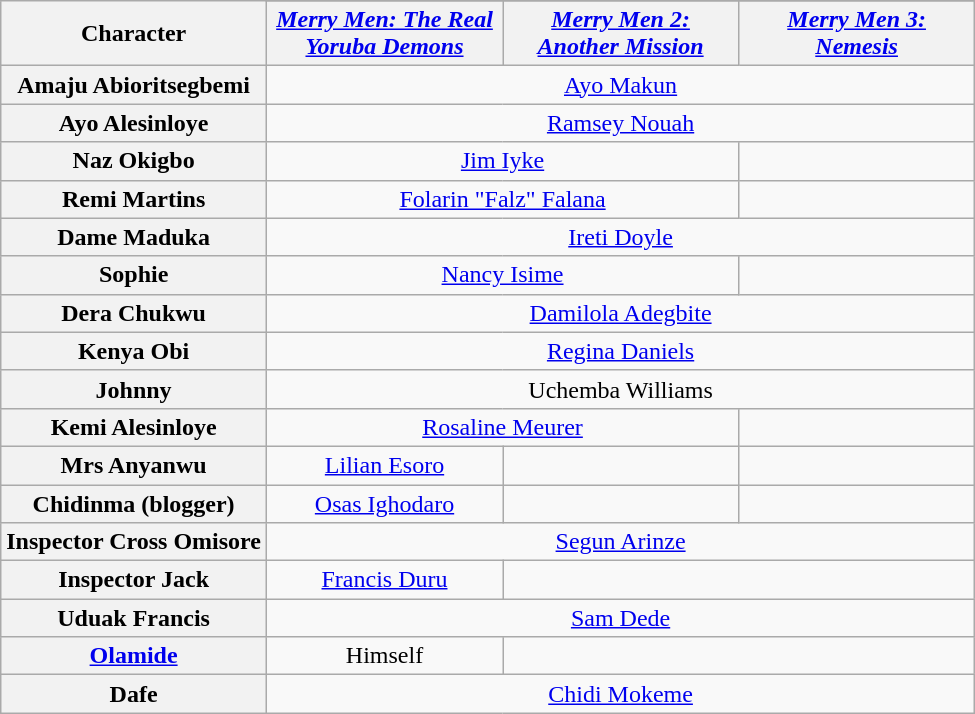<table class="wikitable plainrowheaders" style="text-align:center;">
<tr>
<th rowspan="2" scope="col">Character</th>
</tr>
<tr>
<th scope="col" style="width:150px;"><em><a href='#'>Merry Men: The Real Yoruba Demons</a></em></th>
<th scope="col" style="width:150px;"><em><a href='#'>Merry Men 2: Another Mission</a></em></th>
<th scope="col" style="width:150px;"><em><a href='#'>Merry Men 3: Nemesis</a></em></th>
</tr>
<tr>
<th scope="row">Amaju Abioritsegbemi</th>
<td colspan="3"><a href='#'>Ayo Makun</a></td>
</tr>
<tr>
<th scope="row">Ayo Alesinloye</th>
<td colspan="3"><a href='#'>Ramsey Nouah</a></td>
</tr>
<tr>
<th scope="row">Naz Okigbo</th>
<td colspan="2"><a href='#'>Jim Iyke</a></td>
<td></td>
</tr>
<tr>
<th scope="row">Remi Martins</th>
<td colspan="2"><a href='#'>Folarin "Falz" Falana</a></td>
<td></td>
</tr>
<tr>
<th scope="row">Dame Maduka</th>
<td colspan="3"><a href='#'>Ireti Doyle</a></td>
</tr>
<tr>
<th scope="row">Sophie</th>
<td colspan="2"><a href='#'>Nancy Isime</a></td>
</tr>
<tr>
<th scope="row">Dera Chukwu</th>
<td colspan="3"><a href='#'>Damilola Adegbite</a></td>
</tr>
<tr>
<th scope="row">Kenya Obi</th>
<td colspan="3"><a href='#'>Regina Daniels</a></td>
</tr>
<tr>
<th scope="row">Johnny</th>
<td colspan="3">Uchemba Williams</td>
</tr>
<tr>
<th scope="row">Kemi Alesinloye</th>
<td colspan="2"><a href='#'>Rosaline Meurer</a></td>
<td></td>
</tr>
<tr>
<th scope="row">Mrs Anyanwu</th>
<td colspan="1"><a href='#'>Lilian Esoro</a></td>
<td></td>
<td></td>
</tr>
<tr>
<th scope="row">Chidinma (blogger)</th>
<td colspan="1"><a href='#'>Osas Ighodaro</a></td>
<td></td>
<td></td>
</tr>
<tr>
<th scope="row">Inspector Cross Omisore</th>
<td colspan="3"><a href='#'>Segun Arinze</a></td>
</tr>
<tr>
<th scope="row">Inspector Jack</th>
<td colspan="1"><a href='#'>Francis Duru</a></td>
</tr>
<tr>
<th scope="row">Uduak Francis</th>
<td colspan="3"><a href='#'>Sam Dede</a></td>
</tr>
<tr>
<th scope="row"><a href='#'>Olamide</a></th>
<td colspan="1">Himself</td>
</tr>
<tr>
<th scope="row">Dafe</th>
<td colspan="3"><a href='#'>Chidi Mokeme</a></td>
</tr>
</table>
